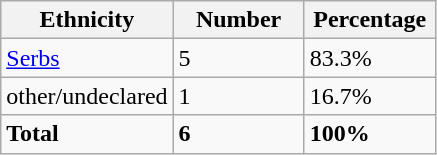<table class="wikitable">
<tr>
<th width="100px">Ethnicity</th>
<th width="80px">Number</th>
<th width="80px">Percentage</th>
</tr>
<tr>
<td><a href='#'>Serbs</a></td>
<td>5</td>
<td>83.3%</td>
</tr>
<tr>
<td>other/undeclared</td>
<td>1</td>
<td>16.7%</td>
</tr>
<tr>
<td><strong>Total</strong></td>
<td><strong>6</strong></td>
<td><strong>100%</strong></td>
</tr>
</table>
